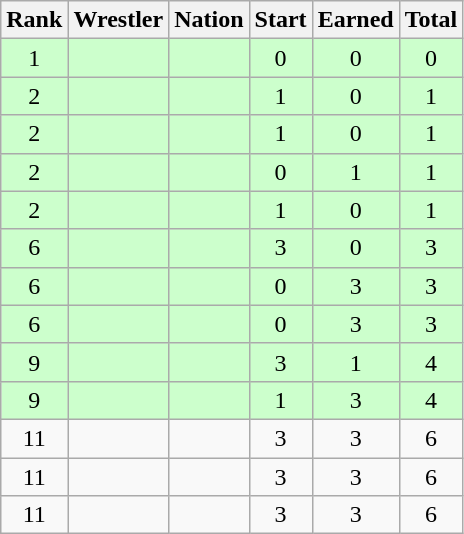<table class="wikitable sortable" style="text-align:center;">
<tr>
<th>Rank</th>
<th>Wrestler</th>
<th>Nation</th>
<th>Start</th>
<th>Earned</th>
<th>Total</th>
</tr>
<tr style="background:#cfc;">
<td>1</td>
<td align=left></td>
<td align=left></td>
<td>0</td>
<td>0</td>
<td>0</td>
</tr>
<tr style="background:#cfc;">
<td>2</td>
<td align=left></td>
<td align=left></td>
<td>1</td>
<td>0</td>
<td>1</td>
</tr>
<tr style="background:#cfc;">
<td>2</td>
<td align=left></td>
<td align=left></td>
<td>1</td>
<td>0</td>
<td>1</td>
</tr>
<tr style="background:#cfc;">
<td>2</td>
<td align=left></td>
<td align=left></td>
<td>0</td>
<td>1</td>
<td>1</td>
</tr>
<tr style="background:#cfc;">
<td>2</td>
<td align=left></td>
<td align=left></td>
<td>1</td>
<td>0</td>
<td>1</td>
</tr>
<tr style="background:#cfc;">
<td>6</td>
<td align=left></td>
<td align=left></td>
<td>3</td>
<td>0</td>
<td>3</td>
</tr>
<tr style="background:#cfc;">
<td>6</td>
<td align=left></td>
<td align=left></td>
<td>0</td>
<td>3</td>
<td>3</td>
</tr>
<tr style="background:#cfc;">
<td>6</td>
<td align=left></td>
<td align=left></td>
<td>0</td>
<td>3</td>
<td>3</td>
</tr>
<tr style="background:#cfc;">
<td>9</td>
<td align=left></td>
<td align=left></td>
<td>3</td>
<td>1</td>
<td>4</td>
</tr>
<tr style="background:#cfc;">
<td>9</td>
<td align=left></td>
<td align=left></td>
<td>1</td>
<td>3</td>
<td>4</td>
</tr>
<tr>
<td>11</td>
<td align=left></td>
<td align=left></td>
<td>3</td>
<td>3</td>
<td>6</td>
</tr>
<tr>
<td>11</td>
<td align=left></td>
<td align=left></td>
<td>3</td>
<td>3</td>
<td>6</td>
</tr>
<tr>
<td>11</td>
<td align=left></td>
<td align=left></td>
<td>3</td>
<td>3</td>
<td>6</td>
</tr>
</table>
